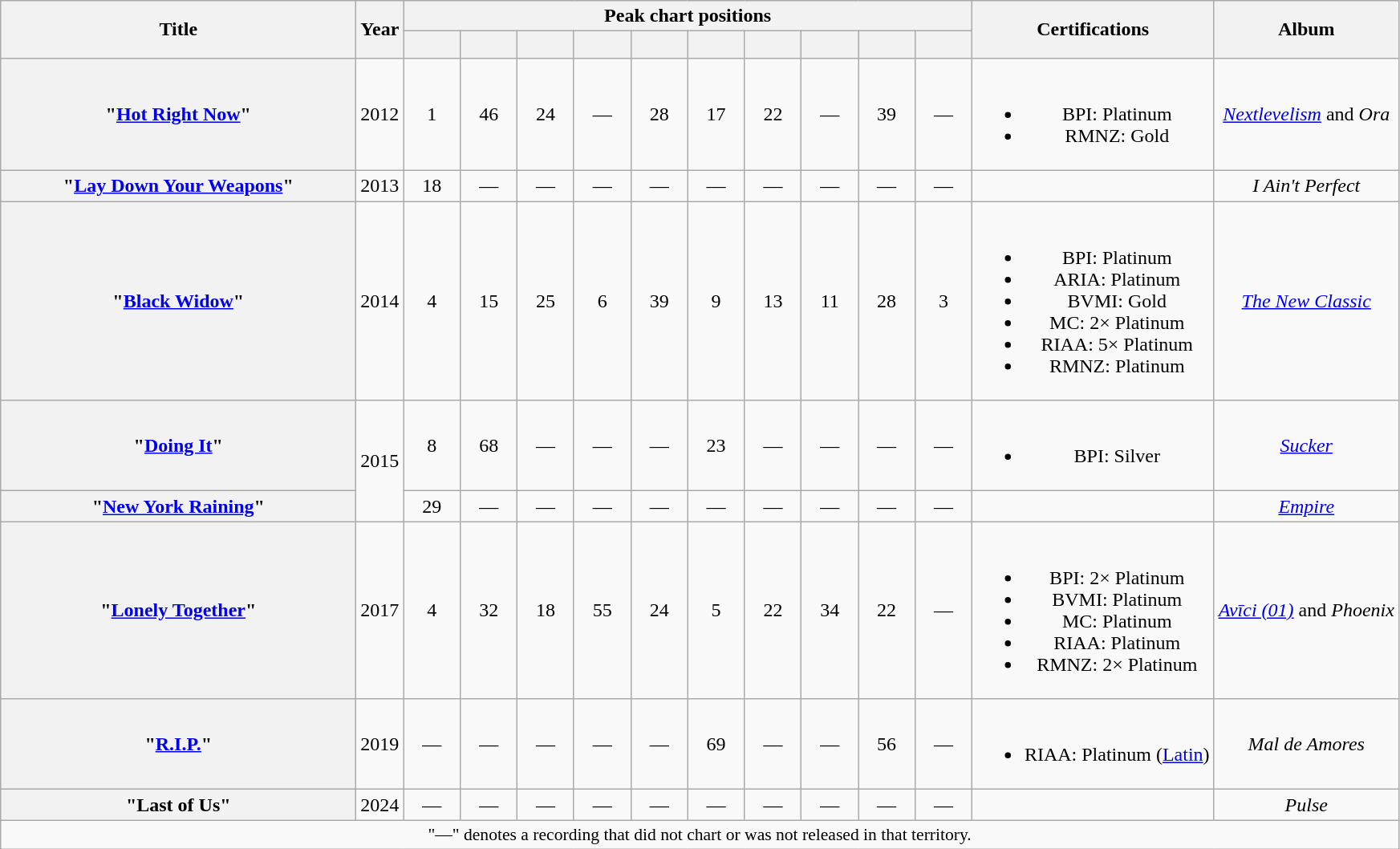<table class="wikitable plainrowheaders" style="text-align:center;">
<tr>
<th scope="col" rowspan="2" style="width:18em;">Title</th>
<th scope="col" rowspan="2" style="width:1em;">Year</th>
<th scope="col" colspan="10">Peak chart positions</th>
<th scope="col" rowspan="2">Certifications</th>
<th scope="col" rowspan="2">Album</th>
</tr>
<tr>
<th scope=col style="width:3em; font-size:85%;"><a href='#'></a><br></th>
<th scope=col style="width:3em; font-size:85%;"><a href='#'></a><br></th>
<th scope=col style="width:3em; font-size:85%;"><a href='#'></a><br></th>
<th scope=col style="width:3em; font-size:85%;"><a href='#'></a><br></th>
<th scope=col style="width:3em; font-size:85%;"><a href='#'></a><br></th>
<th scope=col style="width:3em; font-size:85%;"><a href='#'></a><br></th>
<th scope=col style="width:3em; font-size:85%;"><a href='#'></a><br></th>
<th scope=col style="width:3em; font-size:85%;"><a href='#'></a><br></th>
<th scope=col style="width:3em; font-size:85%;"><a href='#'></a><br></th>
<th scope=col style="width:3em; font-size:85%;"><a href='#'></a><br></th>
</tr>
<tr>
<th scope="row">"<a href='#'>Hot Right Now</a>"<br></th>
<td>2012</td>
<td>1</td>
<td>46</td>
<td>24</td>
<td>—</td>
<td>28</td>
<td>17</td>
<td>22</td>
<td>—</td>
<td>39</td>
<td>—</td>
<td><br><ul><li>BPI: Platinum</li><li>RMNZ: Gold</li></ul></td>
<td><em><a href='#'>Nextlevelism</a></em> and <em>Ora</em></td>
</tr>
<tr>
<th scope="row">"<a href='#'>Lay Down Your Weapons</a>"<br></th>
<td>2013</td>
<td>18</td>
<td>—</td>
<td>—</td>
<td>—</td>
<td>—</td>
<td>—</td>
<td>—</td>
<td>—</td>
<td>—</td>
<td>—</td>
<td></td>
<td><em>I Ain't Perfect</em></td>
</tr>
<tr>
<th scope="row">"<a href='#'>Black Widow</a>"<br></th>
<td>2014</td>
<td>4</td>
<td>15</td>
<td>25</td>
<td>6</td>
<td>39</td>
<td>9</td>
<td>13</td>
<td>11</td>
<td>28</td>
<td>3</td>
<td><br><ul><li>BPI: Platinum</li><li>ARIA: Platinum</li><li>BVMI: Gold</li><li>MC: 2× Platinum</li><li>RIAA: 5× Platinum</li><li>RMNZ: Platinum</li></ul></td>
<td><em><a href='#'>The New Classic</a></em></td>
</tr>
<tr>
<th scope="row">"<a href='#'>Doing It</a>"<br></th>
<td rowspan="2">2015</td>
<td>8</td>
<td>68</td>
<td>—</td>
<td>—</td>
<td>—</td>
<td>23</td>
<td>—</td>
<td>—</td>
<td>—</td>
<td>—</td>
<td><br><ul><li>BPI: Silver</li></ul></td>
<td><em><a href='#'>Sucker</a></em></td>
</tr>
<tr>
<th scope="row">"<a href='#'>New York Raining</a>"<br></th>
<td>29</td>
<td>—</td>
<td>—</td>
<td>—</td>
<td>—</td>
<td>—</td>
<td>—</td>
<td>—</td>
<td>—</td>
<td>—</td>
<td></td>
<td><em><a href='#'>Empire</a></em></td>
</tr>
<tr>
<th scope="row">"<a href='#'>Lonely Together</a>"<br></th>
<td>2017</td>
<td>4</td>
<td>32</td>
<td>18</td>
<td>55</td>
<td>24</td>
<td>5</td>
<td>22</td>
<td>34</td>
<td>22</td>
<td>—</td>
<td><br><ul><li>BPI: 2× Platinum</li><li>BVMI: Platinum</li><li>MC: Platinum</li><li>RIAA: Platinum</li><li>RMNZ: 2× Platinum</li></ul></td>
<td><em><a href='#'>Avīci (01)</a></em> and <em>Phoenix</em></td>
</tr>
<tr>
<th scope="row">"<a href='#'>R.I.P.</a>"<br></th>
<td>2019</td>
<td>—</td>
<td>—</td>
<td>—</td>
<td>—</td>
<td>—</td>
<td>69</td>
<td>—</td>
<td>—</td>
<td>56</td>
<td>—</td>
<td><br><ul><li>RIAA: Platinum (<a href='#'>Latin</a>)</li></ul></td>
<td><em>Mal de Amores</em></td>
</tr>
<tr>
<th scope="row">"Last of Us"<br></th>
<td>2024</td>
<td>—</td>
<td>—</td>
<td>—</td>
<td>—</td>
<td>—</td>
<td>—</td>
<td>—</td>
<td>—</td>
<td>—</td>
<td>—</td>
<td></td>
<td><em>Pulse</em></td>
</tr>
<tr>
<td colspan="14" style="font-size:90%">"—" denotes a recording that did not chart or was not released in that territory.</td>
</tr>
</table>
